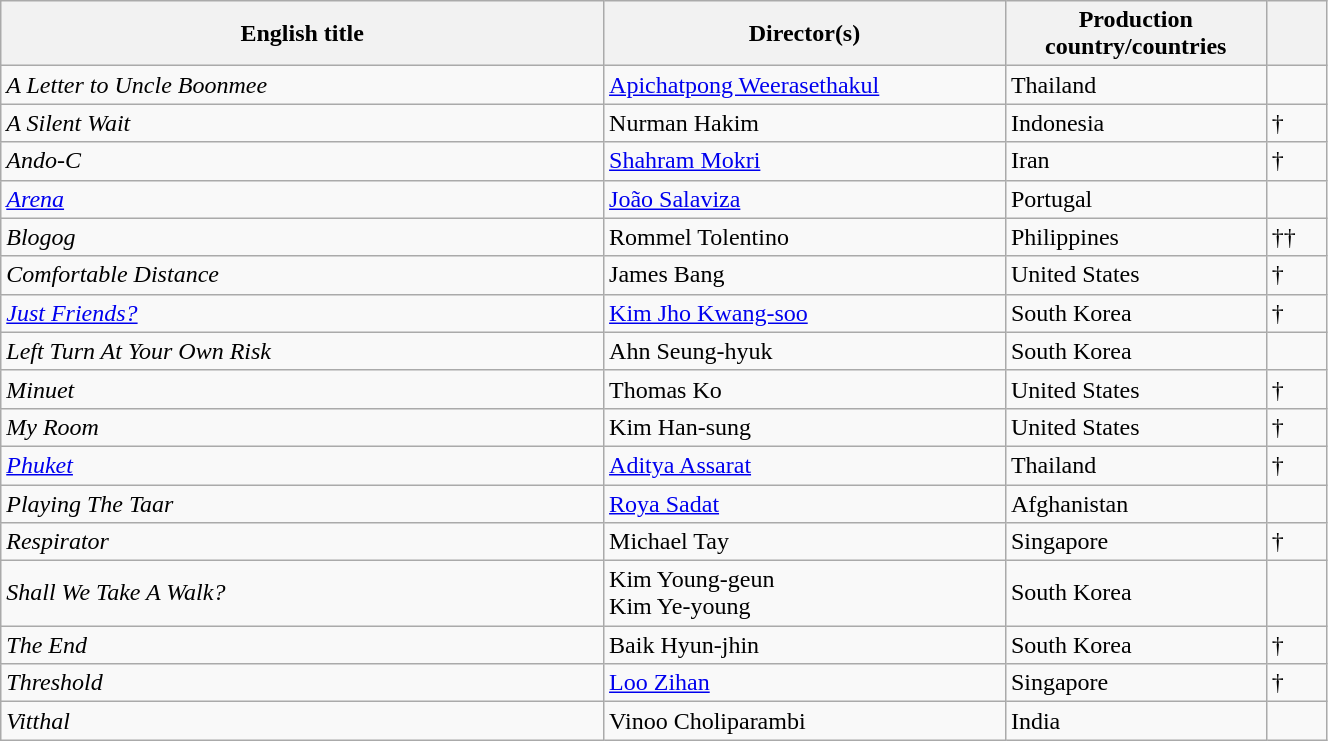<table class="sortable wikitable" width="70%" cellpadding="5">
<tr>
<th width="30%">English title</th>
<th width="20%">Director(s)</th>
<th width="10%">Production country/countries</th>
<th width="3%"></th>
</tr>
<tr>
<td><em>A Letter to Uncle Boonmee</em></td>
<td><a href='#'>Apichatpong Weerasethakul</a></td>
<td>Thailand</td>
<td></td>
</tr>
<tr>
<td><em>A Silent Wait</em></td>
<td>Nurman Hakim</td>
<td>Indonesia</td>
<td>†</td>
</tr>
<tr>
<td><em>Ando-C</em></td>
<td><a href='#'>Shahram Mokri</a></td>
<td>Iran</td>
<td>†</td>
</tr>
<tr>
<td><em><a href='#'>Arena</a></em></td>
<td><a href='#'>João Salaviza</a></td>
<td>Portugal</td>
<td></td>
</tr>
<tr>
<td><em>Blogog</em></td>
<td>Rommel Tolentino</td>
<td>Philippines</td>
<td>††</td>
</tr>
<tr>
<td><em>Comfortable Distance</em></td>
<td>James Bang</td>
<td>United States</td>
<td>†</td>
</tr>
<tr>
<td><em><a href='#'>Just Friends?</a></em></td>
<td><a href='#'>Kim Jho Kwang-soo</a></td>
<td>South Korea</td>
<td>†</td>
</tr>
<tr>
<td><em>Left Turn At Your Own Risk</em></td>
<td>Ahn Seung-hyuk</td>
<td>South Korea</td>
<td></td>
</tr>
<tr>
<td><em>Minuet</em></td>
<td>Thomas Ko</td>
<td>United States</td>
<td>†</td>
</tr>
<tr>
<td><em>My Room</em></td>
<td>Kim Han-sung</td>
<td>United States</td>
<td>†</td>
</tr>
<tr>
<td><em><a href='#'>Phuket</a></em></td>
<td><a href='#'>Aditya Assarat</a></td>
<td>Thailand</td>
<td>†</td>
</tr>
<tr>
<td><em>Playing The Taar</em></td>
<td><a href='#'>Roya Sadat</a></td>
<td>Afghanistan</td>
<td></td>
</tr>
<tr>
<td><em>Respirator</em></td>
<td>Michael Tay</td>
<td>Singapore</td>
<td>†</td>
</tr>
<tr>
<td><em>Shall We Take A Walk?</em></td>
<td>Kim Young-geun<br>Kim Ye-young</td>
<td>South Korea</td>
<td></td>
</tr>
<tr>
<td><em>The End</em></td>
<td>Baik Hyun-jhin</td>
<td>South Korea</td>
<td>†</td>
</tr>
<tr>
<td><em>Threshold</em></td>
<td><a href='#'>Loo Zihan</a></td>
<td>Singapore</td>
<td>†</td>
</tr>
<tr>
<td><em>Vitthal</em></td>
<td>Vinoo Choliparambi</td>
<td>India</td>
<td></td>
</tr>
</table>
